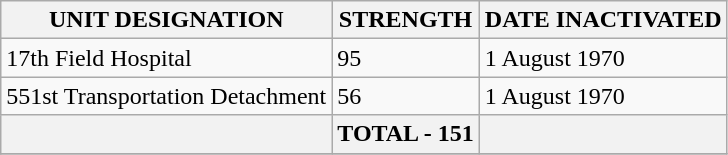<table class="wikitable">
<tr>
<th>UNIT DESIGNATION</th>
<th>STRENGTH</th>
<th>DATE INACTIVATED</th>
</tr>
<tr>
<td>17th Field Hospital</td>
<td>95</td>
<td>1 August 1970</td>
</tr>
<tr>
<td>551st Transportation Detachment</td>
<td>56</td>
<td>1 August 1970</td>
</tr>
<tr>
<th></th>
<th>TOTAL - 151</th>
<th></th>
</tr>
<tr>
</tr>
</table>
